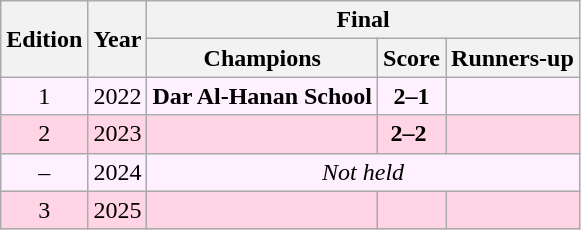<table class="wikitable" style="text-align:center">
<tr>
<th rowspan="2">Edition</th>
<th rowspan="2">Year</th>
<th colspan="3">Final</th>
</tr>
<tr>
<th>Champions</th>
<th>Score</th>
<th>Runners-up</th>
</tr>
<tr align="centre" bgcolor="#fff0ff">
<td>1</td>
<td>2022</td>
<td align=left><strong>Dar Al-Hanan School</strong></td>
<td><strong>2–1</strong></td>
<td align=left></td>
</tr>
<tr align="centre" bgcolor="#FFD4E4">
<td>2</td>
<td>2023</td>
<td align=left><strong></strong></td>
<td><strong>2–2</strong>   </td>
<td align=left></td>
</tr>
<tr align="centre" bgcolor="#fff0ff">
<td>–</td>
<td>2024</td>
<td colspan=3><em>Not held</em></td>
</tr>
<tr align="centre" bgcolor="#FFD4E4">
<td>3</td>
<td>2025</td>
<td></td>
<td></td>
<td></td>
</tr>
</table>
